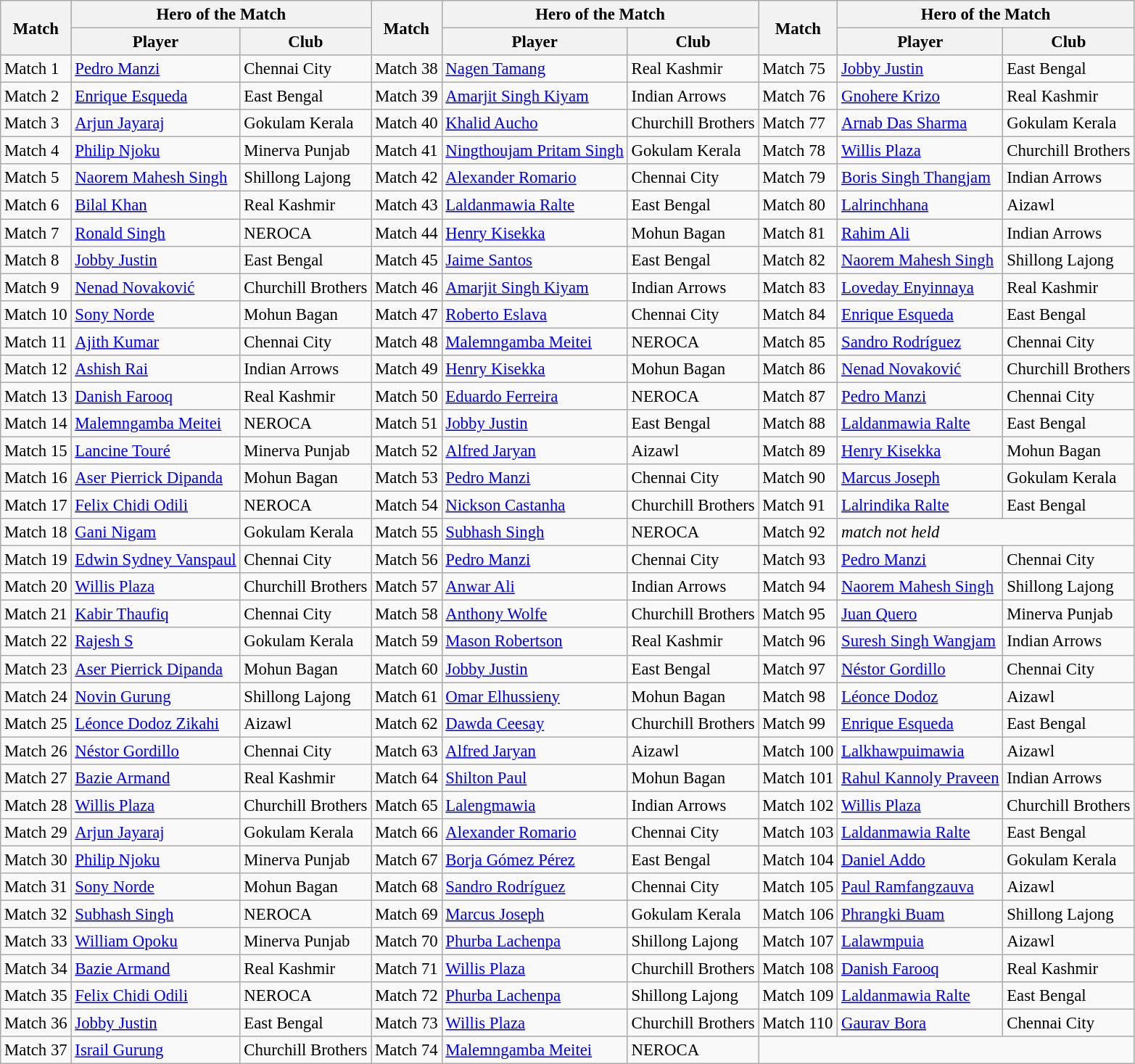<table class="wikitable"  style="font-size:95%">
<tr>
<th rowspan="2">Match</th>
<th colspan="2">Hero of the Match</th>
<th rowspan="2">Match</th>
<th colspan="2">Hero of the Match</th>
<th rowspan="2">Match</th>
<th colspan="2">Hero of the Match</th>
</tr>
<tr>
<th>Player</th>
<th>Club</th>
<th>Player</th>
<th>Club</th>
<th>Player</th>
<th>Club</th>
</tr>
<tr>
<td>Match 1</td>
<td> <a href='#'>Pedro Manzi</a></td>
<td>Chennai City</td>
<td>Match 38</td>
<td> <a href='#'>Nagen Tamang</a></td>
<td>Real Kashmir</td>
<td>Match 75</td>
<td> <a href='#'>Jobby Justin</a></td>
<td>East Bengal</td>
</tr>
<tr>
<td>Match 2</td>
<td> <a href='#'>Enrique Esqueda</a></td>
<td>East Bengal</td>
<td>Match 39</td>
<td> <a href='#'>Amarjit Singh Kiyam</a></td>
<td>Indian Arrows</td>
<td>Match 76</td>
<td> <a href='#'>Gnohere Krizo</a></td>
<td>Real Kashmir</td>
</tr>
<tr>
<td>Match 3</td>
<td> <a href='#'>Arjun Jayaraj</a></td>
<td>Gokulam Kerala</td>
<td>Match 40</td>
<td> <a href='#'>Khalid Aucho</a></td>
<td>Churchill Brothers</td>
<td>Match 77</td>
<td> <a href='#'>Arnab Das Sharma</a></td>
<td>Gokulam Kerala</td>
</tr>
<tr>
<td>Match 4</td>
<td> <a href='#'>Philip Njoku</a></td>
<td>Minerva Punjab</td>
<td>Match 41</td>
<td> <a href='#'>Ningthoujam Pritam Singh</a></td>
<td>Gokulam Kerala</td>
<td>Match 78</td>
<td> <a href='#'>Willis Plaza</a></td>
<td>Churchill Brothers</td>
</tr>
<tr>
<td>Match 5</td>
<td> <a href='#'>Naorem Mahesh Singh</a></td>
<td>Shillong Lajong</td>
<td>Match 42</td>
<td> <a href='#'>Alexander Romario</a></td>
<td>Chennai City</td>
<td>Match 79</td>
<td> <a href='#'>Boris Singh Thangjam</a></td>
<td>Indian Arrows</td>
</tr>
<tr>
<td>Match 6</td>
<td> <a href='#'>Bilal Khan</a></td>
<td>Real Kashmir</td>
<td>Match 43</td>
<td> <a href='#'>Laldanmawia Ralte</a></td>
<td>East Bengal</td>
<td>Match 80</td>
<td> <a href='#'>Lalrinchhana</a></td>
<td>Aizawl</td>
</tr>
<tr>
<td>Match 7</td>
<td> <a href='#'>Ronald Singh</a></td>
<td>NEROCA</td>
<td>Match 44</td>
<td> <a href='#'>Henry Kisekka</a></td>
<td>Mohun Bagan</td>
<td>Match 81</td>
<td> <a href='#'>Rahim Ali</a></td>
<td>Indian Arrows</td>
</tr>
<tr>
<td>Match 8</td>
<td> <a href='#'>Jobby Justin</a></td>
<td>East Bengal</td>
<td>Match 45</td>
<td> <a href='#'>Jaime Santos</a></td>
<td>East Bengal</td>
<td>Match 82</td>
<td> <a href='#'>Naorem Mahesh Singh</a></td>
<td>Shillong Lajong</td>
</tr>
<tr>
<td>Match 9</td>
<td> <a href='#'>Nenad Novaković</a></td>
<td>Churchill Brothers</td>
<td>Match 46</td>
<td> <a href='#'>Amarjit Singh Kiyam</a></td>
<td>Indian Arrows</td>
<td>Match 83</td>
<td> <a href='#'>Loveday Enyinnaya</a></td>
<td>Real Kashmir</td>
</tr>
<tr>
<td>Match 10</td>
<td> <a href='#'>Sony Norde</a></td>
<td>Mohun Bagan</td>
<td>Match 47</td>
<td> <a href='#'>Roberto Eslava</a></td>
<td>Chennai City</td>
<td>Match 84</td>
<td> <a href='#'>Enrique Esqueda</a></td>
<td>East Bengal</td>
</tr>
<tr>
<td>Match 11</td>
<td> <a href='#'>Ajith Kumar</a></td>
<td>Chennai City</td>
<td>Match 48</td>
<td> <a href='#'>Malemngamba Meitei</a></td>
<td>NEROCA</td>
<td>Match 85</td>
<td> <a href='#'>Sandro Rodríguez</a></td>
<td>Chennai City</td>
</tr>
<tr>
<td>Match 12</td>
<td> <a href='#'>Ashish Rai</a></td>
<td>Indian Arrows</td>
<td>Match 49</td>
<td> <a href='#'>Henry Kisekka</a></td>
<td>Mohun Bagan</td>
<td>Match 86</td>
<td> <a href='#'>Nenad Novaković</a></td>
<td>Churchill Brothers</td>
</tr>
<tr>
<td>Match 13</td>
<td> <a href='#'>Danish Farooq</a></td>
<td>Real Kashmir</td>
<td>Match 50</td>
<td> <a href='#'>Eduardo Ferreira</a></td>
<td>NEROCA</td>
<td>Match 87</td>
<td> <a href='#'>Pedro Manzi</a></td>
<td>Chennai City</td>
</tr>
<tr>
<td>Match 14</td>
<td> <a href='#'>Malemngamba Meitei</a></td>
<td>NEROCA</td>
<td>Match 51</td>
<td> <a href='#'>Jobby Justin</a></td>
<td>East Bengal</td>
<td>Match 88</td>
<td> <a href='#'>Laldanmawia Ralte</a></td>
<td>East Bengal</td>
</tr>
<tr>
<td>Match 15</td>
<td> <a href='#'>Lancine Touré</a></td>
<td>Minerva Punjab</td>
<td>Match 52</td>
<td> <a href='#'>Alfred Jaryan</a></td>
<td>Aizawl</td>
<td>Match 89</td>
<td> <a href='#'>Henry Kisekka</a></td>
<td>Mohun Bagan</td>
</tr>
<tr>
<td>Match 16</td>
<td> <a href='#'>Aser Pierrick Dipanda</a></td>
<td>Mohun Bagan</td>
<td>Match 53</td>
<td> <a href='#'>Pedro Manzi</a></td>
<td>Chennai City</td>
<td>Match 90</td>
<td> <a href='#'>Marcus Joseph</a></td>
<td>Gokulam Kerala</td>
</tr>
<tr>
<td>Match 17</td>
<td> <a href='#'>Felix Chidi Odili</a></td>
<td>NEROCA</td>
<td>Match 54</td>
<td> <a href='#'>Nickson Castanha</a></td>
<td>Churchill Brothers</td>
<td>Match 91</td>
<td> <a href='#'>Lalrindika Ralte</a></td>
<td>East Bengal</td>
</tr>
<tr>
<td>Match 18</td>
<td> <a href='#'>Gani Nigam</a></td>
<td>Gokulam Kerala</td>
<td>Match 55</td>
<td> <a href='#'>Subhash Singh</a></td>
<td>NEROCA</td>
<td>Match 92</td>
<td colspan="2"><em>match not held</em></td>
</tr>
<tr>
<td>Match 19</td>
<td> <a href='#'>Edwin Sydney Vanspaul</a></td>
<td>Chennai City</td>
<td>Match 56</td>
<td> <a href='#'>Pedro Manzi</a></td>
<td>Chennai City</td>
<td>Match 93</td>
<td> <a href='#'>Pedro Manzi</a></td>
<td>Chennai City</td>
</tr>
<tr>
<td>Match 20</td>
<td> <a href='#'>Willis Plaza</a></td>
<td>Churchill Brothers</td>
<td>Match 57</td>
<td> <a href='#'>Anwar Ali</a></td>
<td>Indian Arrows</td>
<td>Match 94</td>
<td> <a href='#'>Naorem Mahesh Singh</a></td>
<td>Shillong Lajong</td>
</tr>
<tr>
<td>Match 21</td>
<td> <a href='#'>Kabir Thaufiq</a></td>
<td>Chennai City</td>
<td>Match 58</td>
<td> <a href='#'>Anthony Wolfe</a></td>
<td>Churchill Brothers</td>
<td>Match 95</td>
<td> <a href='#'>Juan Quero</a></td>
<td>Minerva Punjab</td>
</tr>
<tr>
<td>Match 22</td>
<td> <a href='#'>Rajesh S</a></td>
<td>Gokulam Kerala</td>
<td>Match 59</td>
<td> <a href='#'>Mason Robertson</a></td>
<td>Real Kashmir</td>
<td>Match 96</td>
<td> <a href='#'>Suresh Singh Wangjam</a></td>
<td>Indian Arrows</td>
</tr>
<tr>
<td>Match 23</td>
<td> <a href='#'>Aser Pierrick Dipanda</a></td>
<td>Mohun Bagan</td>
<td>Match 60</td>
<td> <a href='#'>Jobby Justin</a></td>
<td>East Bengal</td>
<td>Match 97</td>
<td> <a href='#'>Néstor Gordillo</a></td>
<td>Chennai City</td>
</tr>
<tr>
<td>Match 24</td>
<td> <a href='#'>Novin Gurung</a></td>
<td>Shillong Lajong</td>
<td>Match 61</td>
<td> <a href='#'>Omar Elhussieny</a></td>
<td>Mohun Bagan</td>
<td>Match 98</td>
<td> <a href='#'>Léonce Dodoz</a></td>
<td>Aizawl</td>
</tr>
<tr>
<td>Match 25</td>
<td> <a href='#'>Léonce Dodoz Zikahi</a></td>
<td>Aizawl</td>
<td>Match 62</td>
<td> <a href='#'>Dawda Ceesay</a></td>
<td>Churchill Brothers</td>
<td>Match 99</td>
<td> <a href='#'>Enrique Esqueda</a></td>
<td>East Bengal</td>
</tr>
<tr>
<td>Match 26</td>
<td> <a href='#'>Néstor Gordillo</a></td>
<td>Chennai City</td>
<td>Match 63</td>
<td> <a href='#'>Alfred Jaryan</a></td>
<td>Aizawl</td>
<td>Match 100</td>
<td> <a href='#'>Lalkhawpuimawia</a></td>
<td>Aizawl</td>
</tr>
<tr>
<td>Match 27</td>
<td> <a href='#'>Bazie Armand</a></td>
<td>Real Kashmir</td>
<td>Match 64</td>
<td> <a href='#'>Shilton Paul</a></td>
<td>Mohun Bagan</td>
<td>Match 101</td>
<td> <a href='#'>Rahul Kannoly Praveen</a></td>
<td>Indian Arrows</td>
</tr>
<tr>
<td>Match 28</td>
<td> <a href='#'>Willis Plaza</a></td>
<td>Churchill Brothers</td>
<td>Match 65</td>
<td> <a href='#'>Lalengmawia</a></td>
<td>Indian Arrows</td>
<td>Match 102</td>
<td> <a href='#'>Willis Plaza</a></td>
<td>Churchill Brothers</td>
</tr>
<tr>
<td>Match 29</td>
<td> <a href='#'>Arjun Jayaraj</a></td>
<td>Gokulam Kerala</td>
<td>Match 66</td>
<td> <a href='#'>Alexander Romario</a></td>
<td>Chennai City</td>
<td>Match 103</td>
<td> <a href='#'>Laldanmawia Ralte</a></td>
<td>East Bengal</td>
</tr>
<tr>
<td>Match 30</td>
<td> <a href='#'>Philip Njoku</a></td>
<td>Minerva Punjab</td>
<td>Match 67</td>
<td> <a href='#'>Borja Gómez Pérez</a></td>
<td>East Bengal</td>
<td>Match 104</td>
<td> <a href='#'>Daniel Addo</a></td>
<td>Gokulam Kerala</td>
</tr>
<tr>
<td>Match 31</td>
<td> <a href='#'>Sony Norde</a></td>
<td>Mohun Bagan</td>
<td>Match 68</td>
<td> <a href='#'>Sandro Rodríguez</a></td>
<td>Chennai City</td>
<td>Match 105</td>
<td> <a href='#'>Paul Ramfangzauva</a></td>
<td>Aizawl</td>
</tr>
<tr>
<td>Match 32</td>
<td> <a href='#'>Subhash Singh</a></td>
<td>NEROCA</td>
<td>Match 69</td>
<td> <a href='#'>Marcus Joseph</a></td>
<td>Gokulam Kerala</td>
<td>Match 106</td>
<td> <a href='#'>Phrangki Buam</a></td>
<td>Shillong Lajong</td>
</tr>
<tr>
<td>Match 33</td>
<td> <a href='#'>William Opoku</a></td>
<td>Minerva Punjab</td>
<td>Match 70</td>
<td> <a href='#'>Phurba Lachenpa</a></td>
<td>Shillong Lajong</td>
<td>Match 107</td>
<td> <a href='#'>Lalawmpuia</a></td>
<td>Aizawl</td>
</tr>
<tr>
<td>Match 34</td>
<td> <a href='#'>Bazie Armand</a></td>
<td>Real Kashmir</td>
<td>Match 71</td>
<td> <a href='#'>Willis Plaza</a></td>
<td>Churchill Brothers</td>
<td>Match 108</td>
<td> <a href='#'>Danish Farooq</a></td>
<td>Real Kashmir</td>
</tr>
<tr>
<td>Match 35</td>
<td> <a href='#'>Felix Chidi Odili</a></td>
<td>NEROCA</td>
<td>Match 72</td>
<td> <a href='#'>Phurba Lachenpa</a></td>
<td>Shillong Lajong</td>
<td>Match 109</td>
<td> <a href='#'>Laldanmawia Ralte</a></td>
<td>East Bengal</td>
</tr>
<tr>
<td>Match 36</td>
<td> <a href='#'>Jobby Justin</a></td>
<td>East Bengal</td>
<td>Match 73</td>
<td> <a href='#'>Willis Plaza</a></td>
<td>Churchill Brothers</td>
<td>Match 110</td>
<td> <a href='#'>Gaurav Bora</a></td>
<td>Chennai City</td>
</tr>
<tr>
<td>Match 37</td>
<td> <a href='#'>Israil Gurung</a></td>
<td>Churchill Brothers</td>
<td>Match 74</td>
<td> <a href='#'>Malemngamba Meitei</a></td>
<td>NEROCA</td>
</tr>
</table>
